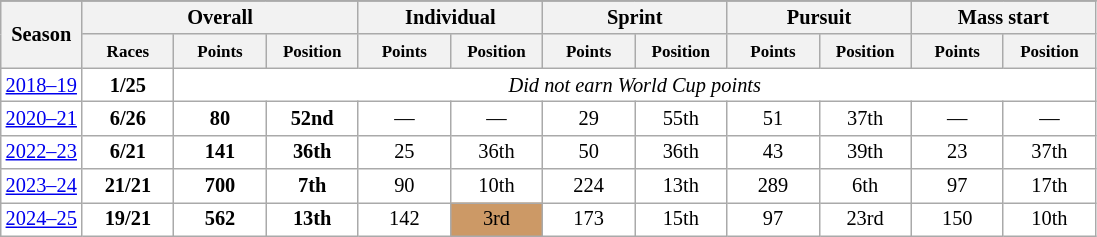<table class="wikitable" style="font-size:85%; text-align:center; border:grey solid 1px; border-collapse:collapse; background:#ffffff;">
<tr class="hintergrundfarbe5">
</tr>
<tr style="background:#efefef;">
<th colspan="1" rowspan="2" color:white; width:115px;">Season</th>
<th colspan="3" color:white; width:115px;">Overall</th>
<th colspan="2" color:white; width:115px;">Individual</th>
<th colspan="2" color:white; width:115px;">Sprint</th>
<th colspan="2" color:white; width:115px;">Pursuit</th>
<th colspan="2" color:white; width:115px;">Mass start</th>
</tr>
<tr>
<th style="width:55px;"><small>Races</small></th>
<th style="width:55px;"><small>Points</small></th>
<th style="width:55px;"><small>Position</small></th>
<th style="width:55px;"><small>Points</small></th>
<th style="width:55px;"><small>Position</small></th>
<th style="width:55px;"><small>Points</small></th>
<th style="width:55px;"><small>Position</small></th>
<th style="width:55px;"><small>Points</small></th>
<th style="width:55px;"><small>Position</small></th>
<th style="width:55px;"><small>Points</small></th>
<th style="width:55px;"><small>Position</small></th>
</tr>
<tr>
<td><a href='#'>2018–19</a></td>
<td><strong>1/25</strong></td>
<td colspan=10 rowspan=1 align=center><em>Did not earn World Cup points</em></td>
</tr>
<tr>
<td><a href='#'>2020–21</a></td>
<td><strong>6/26</strong></td>
<td><strong>80</strong></td>
<td><strong>52nd</strong></td>
<td>—</td>
<td>—</td>
<td>29</td>
<td>55th</td>
<td>51</td>
<td>37th</td>
<td>—</td>
<td>—</td>
</tr>
<tr>
<td><a href='#'>2022–23</a></td>
<td><strong>6/21</strong></td>
<td><strong>141</strong></td>
<td><strong>36th</strong></td>
<td>25</td>
<td>36th</td>
<td>50</td>
<td>36th</td>
<td>43</td>
<td>39th</td>
<td>23</td>
<td>37th</td>
</tr>
<tr>
<td><a href='#'>2023–24</a></td>
<td><strong>21/21</strong></td>
<td><strong>700</strong></td>
<td><strong>7th</strong></td>
<td>90</td>
<td>10th</td>
<td>224</td>
<td>13th</td>
<td>289</td>
<td>6th</td>
<td>97</td>
<td>17th</td>
</tr>
<tr>
<td><a href='#'>2024–25</a></td>
<td><strong>19/21</strong></td>
<td><strong>562</strong></td>
<td><strong>13th</strong></td>
<td>142</td>
<td bgcolor="#c96">3rd</td>
<td>173</td>
<td>15th</td>
<td>97</td>
<td>23rd</td>
<td>150</td>
<td>10th</td>
</tr>
</table>
